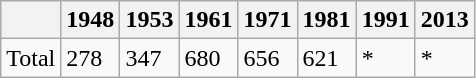<table class="wikitable">
<tr>
<th></th>
<th>1948</th>
<th>1953</th>
<th>1961</th>
<th>1971</th>
<th>1981</th>
<th>1991</th>
<th>2013</th>
</tr>
<tr>
<td>Total</td>
<td>278</td>
<td>347</td>
<td>680</td>
<td>656</td>
<td>621</td>
<td>*</td>
<td>*</td>
</tr>
</table>
